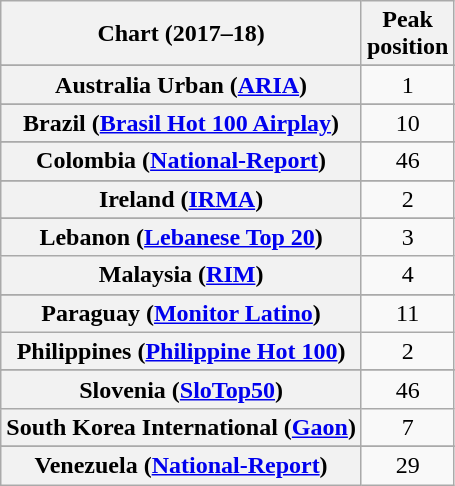<table class="wikitable plainrowheaders sortable" style="text-align:center;">
<tr>
<th scope="col">Chart (2017–18)</th>
<th scope="col">Peak<br>position</th>
</tr>
<tr>
</tr>
<tr>
<th scope="row">Australia Urban (<a href='#'>ARIA</a>)</th>
<td>1</td>
</tr>
<tr>
</tr>
<tr>
</tr>
<tr>
</tr>
<tr>
</tr>
<tr>
<th scope="row">Brazil (<a href='#'>Brasil Hot 100 Airplay</a>)</th>
<td>10</td>
</tr>
<tr>
</tr>
<tr>
</tr>
<tr>
</tr>
<tr>
</tr>
<tr>
<th scope="row">Colombia (<a href='#'>National-Report</a>)</th>
<td>46</td>
</tr>
<tr>
</tr>
<tr>
</tr>
<tr>
</tr>
<tr>
</tr>
<tr>
</tr>
<tr>
</tr>
<tr>
</tr>
<tr>
</tr>
<tr>
</tr>
<tr>
<th scope="row">Ireland (<a href='#'>IRMA</a>)</th>
<td>2</td>
</tr>
<tr>
</tr>
<tr>
</tr>
<tr>
<th scope="row">Lebanon (<a href='#'>Lebanese Top 20</a>)</th>
<td>3</td>
</tr>
<tr>
<th scope="row">Malaysia (<a href='#'>RIM</a>)</th>
<td>4</td>
</tr>
<tr>
</tr>
<tr>
</tr>
<tr>
</tr>
<tr>
</tr>
<tr>
<th scope="row">Paraguay (<a href='#'>Monitor Latino</a>)</th>
<td>11</td>
</tr>
<tr>
<th scope="row">Philippines (<a href='#'>Philippine Hot 100</a>)</th>
<td>2</td>
</tr>
<tr>
</tr>
<tr>
</tr>
<tr>
</tr>
<tr>
</tr>
<tr>
<th scope="row">Slovenia (<a href='#'>SloTop50</a>)</th>
<td>46</td>
</tr>
<tr>
<th scope="row">South Korea International (<a href='#'>Gaon</a>)</th>
<td>7</td>
</tr>
<tr>
</tr>
<tr>
</tr>
<tr>
</tr>
<tr>
</tr>
<tr>
</tr>
<tr>
</tr>
<tr>
</tr>
<tr>
</tr>
<tr>
</tr>
<tr>
</tr>
<tr>
</tr>
<tr>
<th scope="row">Venezuela (<a href='#'>National-Report</a>)</th>
<td>29</td>
</tr>
</table>
